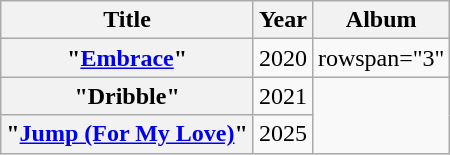<table class="wikitable plainrowheaders" style="text-align:center;">
<tr>
<th>Title</th>
<th>Year</th>
<th>Album</th>
</tr>
<tr>
<th scope="row">"<a href='#'>Embrace</a>"<br></th>
<td>2020</td>
<td>rowspan="3" </td>
</tr>
<tr>
<th scope="row">"Dribble"<br></th>
<td>2021</td>
</tr>
<tr>
<th scope="row">"<a href='#'>Jump (For My Love)</a>"<br></th>
<td>2025</td>
</tr>
</table>
